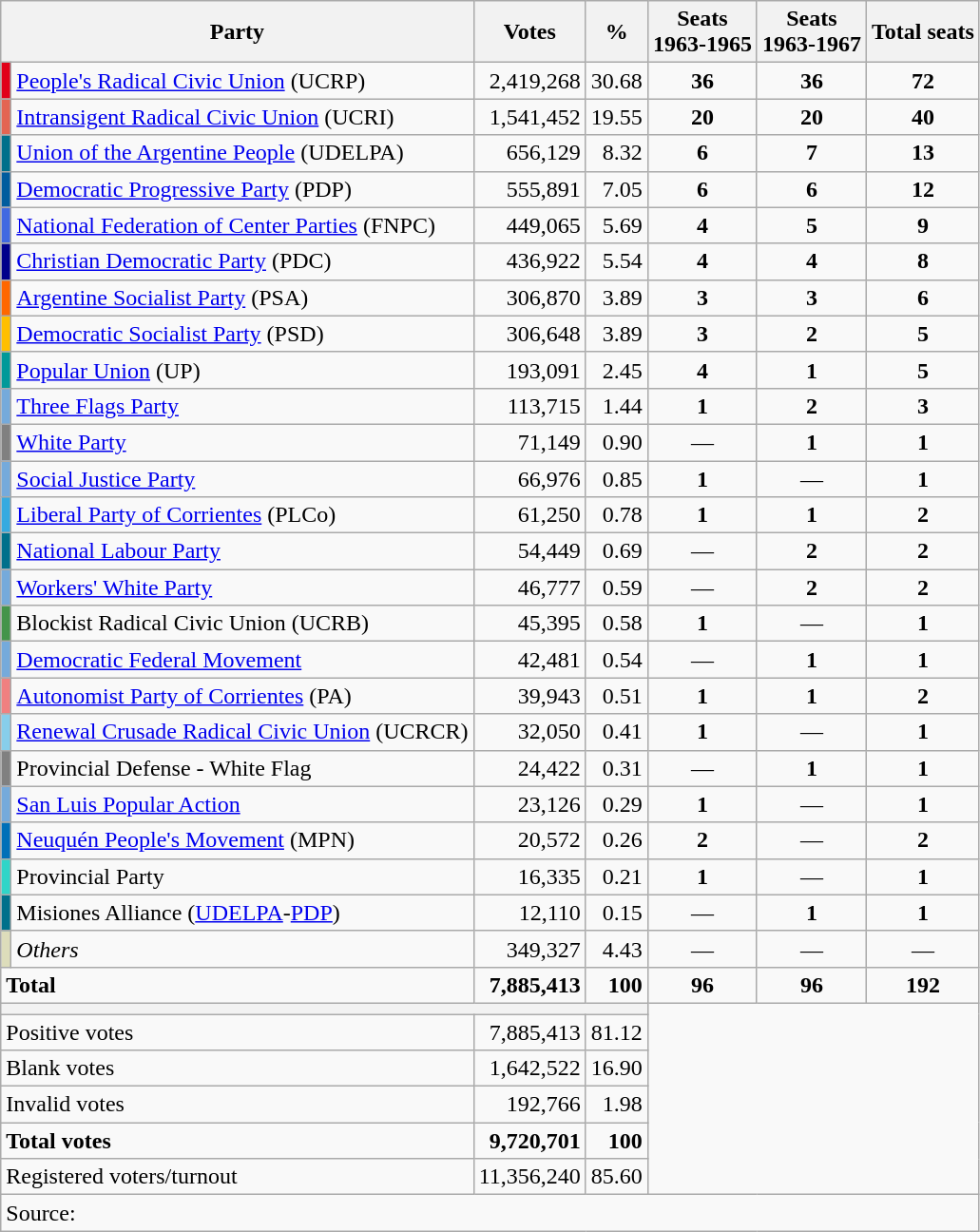<table class="wikitable" style="text-align:right;">
<tr>
<th colspan=2>Party</th>
<th>Votes</th>
<th>%</th>
<th>Seats<br>1963-1965</th>
<th>Seats<br>1963-1967</th>
<th>Total seats</th>
</tr>
<tr>
<td bgcolor=#E10019></td>
<td align=left><a href='#'>People's Radical Civic Union</a> (UCRP)</td>
<td>2,419,268</td>
<td>30.68</td>
<td align=center><strong>36</strong></td>
<td align=center><strong>36</strong></td>
<td align=center><strong>72</strong></td>
</tr>
<tr>
<td bgcolor=#E36552></td>
<td align=left><a href='#'>Intransigent Radical Civic Union</a> (UCRI)</td>
<td>1,541,452</td>
<td>19.55</td>
<td align=center><strong>20</strong></td>
<td align=center><strong>20</strong></td>
<td align=center><strong>40</strong></td>
</tr>
<tr>
<td bgcolor=#00708B></td>
<td align=left><a href='#'>Union of the Argentine People</a> (UDELPA)</td>
<td>656,129</td>
<td>8.32</td>
<td align=center><strong>6</strong></td>
<td align=center><strong>7</strong></td>
<td align=center><strong>13</strong></td>
</tr>
<tr>
<td bgcolor=#005C9E></td>
<td align=left><a href='#'>Democratic Progressive Party</a> (PDP)</td>
<td>555,891</td>
<td>7.05</td>
<td align=center><strong>6</strong></td>
<td align=center><strong>6</strong></td>
<td align=center><strong>12</strong></td>
</tr>
<tr>
<td bgcolor=#4169E1></td>
<td align=left><a href='#'>National Federation of Center Parties</a> (FNPC)</td>
<td>449,065</td>
<td>5.69</td>
<td align=center><strong>4</strong></td>
<td align=center><strong>5</strong></td>
<td align=center><strong>9</strong></td>
</tr>
<tr>
<td bgcolor=darkblue></td>
<td align=left><a href='#'>Christian Democratic Party</a> (PDC)</td>
<td>436,922</td>
<td>5.54</td>
<td align=center><strong>4</strong></td>
<td align=center><strong>4</strong></td>
<td align=center><strong>8</strong></td>
</tr>
<tr>
<td bgcolor=#FF6700></td>
<td align=left><a href='#'>Argentine Socialist Party</a> (PSA)</td>
<td>306,870</td>
<td>3.89</td>
<td align=center><strong>3</strong></td>
<td align=center><strong>3</strong></td>
<td align=center><strong>6</strong></td>
</tr>
<tr>
<td bgcolor=#FFBF00></td>
<td align=left><a href='#'>Democratic Socialist Party</a> (PSD)</td>
<td>306,648</td>
<td>3.89</td>
<td align=center><strong>3</strong></td>
<td align=center><strong>2</strong></td>
<td align=center><strong>5</strong></td>
</tr>
<tr>
<td bgcolor=#009999></td>
<td align=left><a href='#'>Popular Union</a> (UP)</td>
<td>193,091</td>
<td>2.45</td>
<td align=center><strong>4</strong></td>
<td align=center><strong>1</strong></td>
<td align=center><strong>5</strong></td>
</tr>
<tr>
<td bgcolor=#75AADB></td>
<td align=left><a href='#'>Three Flags Party</a></td>
<td>113,715</td>
<td>1.44</td>
<td align=center><strong>1</strong></td>
<td align=center><strong>2</strong></td>
<td align=center><strong>3</strong></td>
</tr>
<tr>
<td bgcolor=grey></td>
<td align=left><a href='#'>White Party</a></td>
<td>71,149</td>
<td>0.90</td>
<td align=center>—</td>
<td align=center><strong>1</strong></td>
<td align=center><strong>1</strong></td>
</tr>
<tr>
<td bgcolor=#75AADB></td>
<td align=left><a href='#'>Social Justice Party</a></td>
<td>66,976</td>
<td>0.85</td>
<td align=center><strong>1</strong></td>
<td align=center>—</td>
<td align=center><strong>1</strong></td>
</tr>
<tr>
<td bgcolor=#35AAE0></td>
<td align=left><a href='#'>Liberal Party of Corrientes</a> (PLCo)</td>
<td>61,250</td>
<td>0.78</td>
<td align=center><strong>1</strong></td>
<td align=center><strong>1</strong></td>
<td align=center><strong>2</strong></td>
</tr>
<tr>
<td bgcolor=#00708B></td>
<td align=left><a href='#'>National Labour Party</a></td>
<td>54,449</td>
<td>0.69</td>
<td align=center>—</td>
<td align=center><strong>2</strong></td>
<td align=center><strong>2</strong></td>
</tr>
<tr>
<td bgcolor=#75AADB></td>
<td align=left><a href='#'>Workers' White Party</a></td>
<td>46,777</td>
<td>0.59</td>
<td align=center>—</td>
<td align=center><strong>2</strong></td>
<td align=center><strong>2</strong></td>
</tr>
<tr>
<td bgcolor=#44944A></td>
<td align=left>Blockist Radical Civic Union (UCRB)</td>
<td>45,395</td>
<td>0.58</td>
<td align=center><strong>1</strong></td>
<td align=center>—</td>
<td align=center><strong>1</strong></td>
</tr>
<tr>
<td bgcolor=#75AADB></td>
<td align=left><a href='#'>Democratic Federal Movement</a></td>
<td>42,481</td>
<td>0.54</td>
<td align=center>—</td>
<td align=center><strong>1</strong></td>
<td align=center><strong>1</strong></td>
</tr>
<tr>
<td bgcolor=#F08080></td>
<td align=left><a href='#'>Autonomist Party of Corrientes</a> (PA)</td>
<td>39,943</td>
<td>0.51</td>
<td align=center><strong>1</strong></td>
<td align=center><strong>1</strong></td>
<td align=center><strong>2</strong></td>
</tr>
<tr>
<td bgcolor=#87CEEB></td>
<td align=left><a href='#'>Renewal Crusade Radical Civic Union</a> (UCRCR)</td>
<td>32,050</td>
<td>0.41</td>
<td align=center><strong>1</strong></td>
<td align=center>—</td>
<td align=center><strong>1</strong></td>
</tr>
<tr>
<td bgcolor=grey></td>
<td align=left>Provincial Defense - White Flag</td>
<td>24,422</td>
<td>0.31</td>
<td align=center>—</td>
<td align=center><strong>1</strong></td>
<td align=center><strong>1</strong></td>
</tr>
<tr>
<td bgcolor=#75AADB></td>
<td align=left><a href='#'>San Luis Popular Action</a></td>
<td>23,126</td>
<td>0.29</td>
<td align=center><strong>1</strong></td>
<td align=center>—</td>
<td align=center><strong>1</strong></td>
</tr>
<tr>
<td bgcolor=#0070B8></td>
<td align=left><a href='#'>Neuquén People's Movement</a> (MPN)</td>
<td>20,572</td>
<td>0.26</td>
<td align=center><strong>2</strong></td>
<td align=center>—</td>
<td align=center><strong>2</strong></td>
</tr>
<tr>
<td bgcolor=#30D5C8></td>
<td align=left>Provincial Party</td>
<td>16,335</td>
<td>0.21</td>
<td align=center><strong>1</strong></td>
<td align=center>—</td>
<td align=center><strong>1</strong></td>
</tr>
<tr>
<td bgcolor=#00708B></td>
<td align=left>Misiones Alliance (<a href='#'>UDELPA</a>-<a href='#'>PDP</a>)</td>
<td>12,110</td>
<td>0.15</td>
<td align=center>—</td>
<td align=center><strong>1</strong></td>
<td align=center><strong>1</strong></td>
</tr>
<tr>
<td bgcolor=#DDDDBB></td>
<td align=left><em>Others</em></td>
<td>349,327</td>
<td>4.43</td>
<td align=center>—</td>
<td align=center>—</td>
<td align=center>—</td>
</tr>
<tr style="font-weight:bold">
<td colspan=2 align=left>Total</td>
<td>7,885,413</td>
<td>100</td>
<td align=center><strong>96</strong></td>
<td align=center><strong>96</strong></td>
<td align=center><strong>192</strong></td>
</tr>
<tr>
<th colspan=4></th>
<td rowspan=6 colspan=3></td>
</tr>
<tr>
<td align=left colspan=2>Positive votes</td>
<td>7,885,413</td>
<td>81.12</td>
</tr>
<tr>
<td align=left colspan=2>Blank votes</td>
<td>1,642,522</td>
<td>16.90</td>
</tr>
<tr>
<td align=left colspan=2>Invalid votes</td>
<td>192,766</td>
<td>1.98</td>
</tr>
<tr style="font-weight:bold">
<td align=left colspan=2>Total votes</td>
<td>9,720,701</td>
<td>100</td>
</tr>
<tr>
<td align=left colspan=2>Registered voters/turnout</td>
<td>11,356,240</td>
<td>85.60</td>
</tr>
<tr>
<td colspan=7 align=left>Source:</td>
</tr>
</table>
